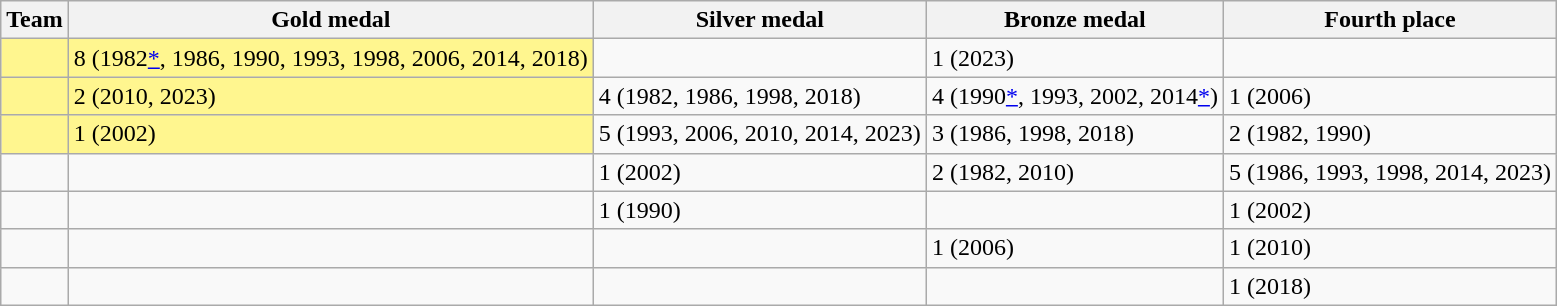<table class="wikitable sortable">
<tr>
<th>Team</th>
<th>Gold medal</th>
<th>Silver medal</th>
<th>Bronze medal</th>
<th>Fourth place</th>
</tr>
<tr>
<td bgcolor=#FFF68F></td>
<td bgcolor="#FFF68F">8 (1982<a href='#'>*</a>, 1986, 1990, 1993, 1998, 2006, 2014, 2018)</td>
<td></td>
<td>1 (2023)</td>
<td></td>
</tr>
<tr>
<td bgcolor=#FFF68F></td>
<td bgcolor=#FFF68F>2 (2010, 2023)</td>
<td>4 (1982, 1986, 1998, 2018)</td>
<td>4 (1990<a href='#'>*</a>, 1993, 2002, 2014<a href='#'>*</a>)</td>
<td>1 (2006)</td>
</tr>
<tr>
<td bgcolor=#FFF68F></td>
<td bgcolor=#FFF68F>1 (2002)</td>
<td>5 (1993, 2006, 2010, 2014, 2023)</td>
<td>3 (1986, 1998, 2018)</td>
<td>2 (1982, 1990)</td>
</tr>
<tr>
<td></td>
<td></td>
<td>1 (2002)</td>
<td>2 (1982, 2010)</td>
<td>5 (1986, 1993, 1998, 2014, 2023)</td>
</tr>
<tr>
<td></td>
<td></td>
<td>1 (1990)</td>
<td></td>
<td>1 (2002)</td>
</tr>
<tr>
<td></td>
<td></td>
<td></td>
<td>1 (2006)</td>
<td>1 (2010)</td>
</tr>
<tr>
<td></td>
<td></td>
<td></td>
<td></td>
<td>1 (2018)</td>
</tr>
</table>
